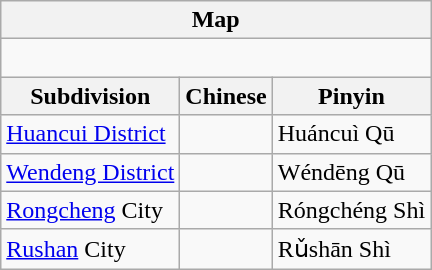<table class="wikitable" style="font-size:100%;">
<tr>
<th colspan="3">Map</th>
</tr>
<tr>
<td colspan="3"><div><br> 





</div></td>
</tr>
<tr>
<th>Subdivision</th>
<th>Chinese</th>
<th>Pinyin</th>
</tr>
<tr>
<td><a href='#'>Huancui District</a></td>
<td></td>
<td>Huáncuì Qū</td>
</tr>
<tr>
<td><a href='#'>Wendeng District</a></td>
<td></td>
<td>Wéndēng Qū</td>
</tr>
<tr>
<td><a href='#'>Rongcheng</a> City</td>
<td></td>
<td>Róngchéng Shì</td>
</tr>
<tr>
<td><a href='#'>Rushan</a> City</td>
<td></td>
<td>Rǔshān Shì</td>
</tr>
</table>
